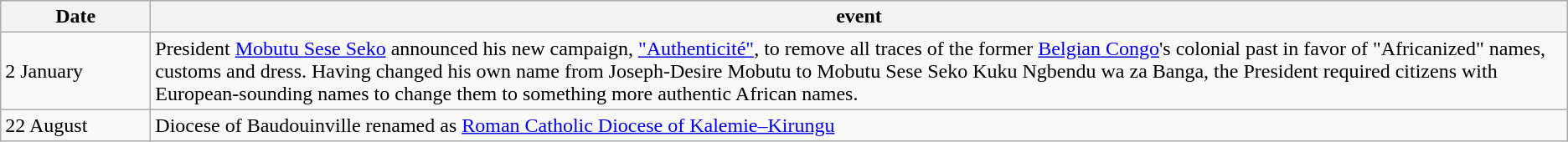<table class=wikitable>
<tr>
<th style="width:7em">Date</th>
<th>event</th>
</tr>
<tr>
<td>2 January</td>
<td>President <a href='#'>Mobutu Sese Seko</a> announced his new campaign, <a href='#'>"Authenticité"</a>, to remove all traces of the former <a href='#'>Belgian Congo</a>'s colonial past in favor of "Africanized" names, customs and dress. Having changed his own name from Joseph-Desire Mobutu to Mobutu Sese Seko Kuku Ngbendu wa za Banga, the President required citizens with European-sounding names to change them to something more authentic African names.</td>
</tr>
<tr>
<td>22 August</td>
<td>Diocese of Baudouinville renamed as <a href='#'>Roman Catholic Diocese of Kalemie–Kirungu</a></td>
</tr>
</table>
